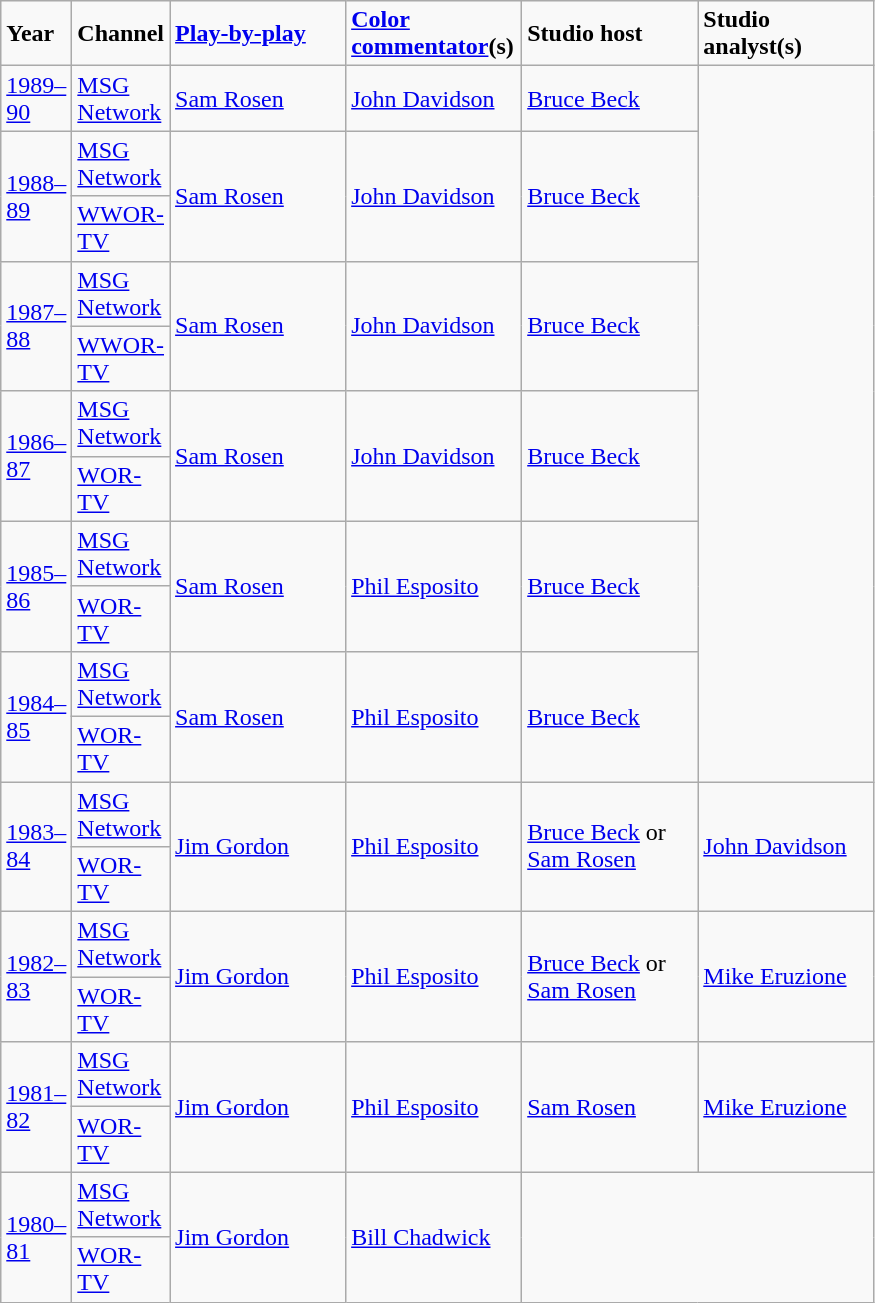<table class="wikitable">
<tr>
<td width="40"><strong>Year</strong></td>
<td width="40"><strong>Channel</strong></td>
<td width="110"><strong><a href='#'>Play-by-play</a></strong></td>
<td width="110"><strong><a href='#'>Color commentator</a>(s)</strong></td>
<td width="110"><strong>Studio host</strong></td>
<td width="110"><strong>Studio analyst(s)</strong></td>
</tr>
<tr>
<td><a href='#'>1989–90</a></td>
<td><a href='#'>MSG Network</a></td>
<td><a href='#'>Sam Rosen</a></td>
<td><a href='#'>John Davidson</a></td>
<td><a href='#'>Bruce Beck</a></td>
</tr>
<tr>
<td rowspan="2"><a href='#'>1988–89</a></td>
<td><a href='#'>MSG Network</a></td>
<td rowspan="2"><a href='#'>Sam Rosen</a></td>
<td rowspan="2"><a href='#'>John Davidson</a></td>
<td rowspan="2"><a href='#'>Bruce Beck</a></td>
</tr>
<tr>
<td><a href='#'>WWOR-TV</a></td>
</tr>
<tr>
<td rowspan="2"><a href='#'>1987–88</a></td>
<td><a href='#'>MSG Network</a></td>
<td rowspan="2"><a href='#'>Sam Rosen</a></td>
<td rowspan="2"><a href='#'>John Davidson</a></td>
<td rowspan="2"><a href='#'>Bruce Beck</a></td>
</tr>
<tr>
<td><a href='#'>WWOR-TV</a></td>
</tr>
<tr>
<td rowspan="2"><a href='#'>1986–87</a></td>
<td><a href='#'>MSG Network</a></td>
<td rowspan="2"><a href='#'>Sam Rosen</a></td>
<td rowspan="2"><a href='#'>John Davidson</a></td>
<td rowspan="2"><a href='#'>Bruce Beck</a></td>
</tr>
<tr>
<td><a href='#'>WOR-TV</a></td>
</tr>
<tr>
<td rowspan="2"><a href='#'>1985–86</a></td>
<td><a href='#'>MSG Network</a></td>
<td rowspan="2"><a href='#'>Sam Rosen</a></td>
<td rowspan="2"><a href='#'>Phil Esposito</a></td>
<td rowspan="2"><a href='#'>Bruce Beck</a></td>
</tr>
<tr>
<td><a href='#'>WOR-TV</a></td>
</tr>
<tr>
<td rowspan="2"><a href='#'>1984–85</a></td>
<td><a href='#'>MSG Network</a></td>
<td rowspan="2"><a href='#'>Sam Rosen</a></td>
<td rowspan="2"><a href='#'>Phil Esposito</a></td>
<td rowspan="2"><a href='#'>Bruce Beck</a></td>
</tr>
<tr>
<td><a href='#'>WOR-TV</a></td>
</tr>
<tr>
<td rowspan="2"><a href='#'>1983–84</a></td>
<td><a href='#'>MSG Network</a></td>
<td rowspan="2"><a href='#'>Jim Gordon</a></td>
<td rowspan="2"><a href='#'>Phil Esposito</a></td>
<td rowspan="2"><a href='#'>Bruce Beck</a> or <a href='#'>Sam Rosen</a></td>
<td rowspan="2"><a href='#'>John Davidson</a></td>
</tr>
<tr>
<td><a href='#'>WOR-TV</a></td>
</tr>
<tr>
<td rowspan="2"><a href='#'>1982–83</a></td>
<td><a href='#'>MSG Network</a></td>
<td rowspan="2"><a href='#'>Jim Gordon</a></td>
<td rowspan="2"><a href='#'>Phil Esposito</a></td>
<td rowspan="2"><a href='#'>Bruce Beck</a> or <a href='#'>Sam Rosen</a></td>
<td rowspan="2"><a href='#'>Mike Eruzione</a></td>
</tr>
<tr>
<td><a href='#'>WOR-TV</a></td>
</tr>
<tr>
<td rowspan="2"><a href='#'>1981–82</a></td>
<td><a href='#'>MSG Network</a></td>
<td rowspan="2"><a href='#'>Jim Gordon</a></td>
<td rowspan="2"><a href='#'>Phil Esposito</a></td>
<td rowspan="2"><a href='#'>Sam Rosen</a></td>
<td rowspan="2"><a href='#'>Mike Eruzione</a></td>
</tr>
<tr>
<td><a href='#'>WOR-TV</a></td>
</tr>
<tr>
<td rowspan="2"><a href='#'>1980–81</a></td>
<td><a href='#'>MSG Network</a></td>
<td rowspan="2"><a href='#'>Jim Gordon</a></td>
<td rowspan="2"><a href='#'>Bill Chadwick</a></td>
</tr>
<tr>
<td><a href='#'>WOR-TV</a></td>
</tr>
</table>
